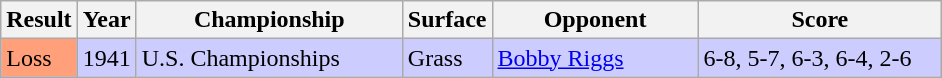<table class='sortable wikitable'>
<tr>
<th style="width:40px">Result</th>
<th style="width:30px">Year</th>
<th style="width:170px">Championship</th>
<th style="width:50px">Surface</th>
<th style="width:130px">Opponent</th>
<th style="width:155px" class="unsortable">Score</th>
</tr>
<tr style="background:#ccf;">
<td style="background:#ffa07a;">Loss</td>
<td>1941</td>
<td>U.S. Championships</td>
<td>Grass</td>
<td> <a href='#'>Bobby Riggs</a></td>
<td>6-8, 5-7, 6-3, 6-4, 2-6</td>
</tr>
</table>
